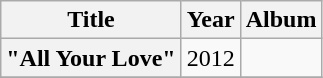<table class="wikitable">
<tr>
<th>Title</th>
<th>Year</th>
<th>Album</th>
</tr>
<tr>
<th scope="row">"All Your Love"</th>
<td>2012</td>
<td></td>
</tr>
<tr>
</tr>
</table>
